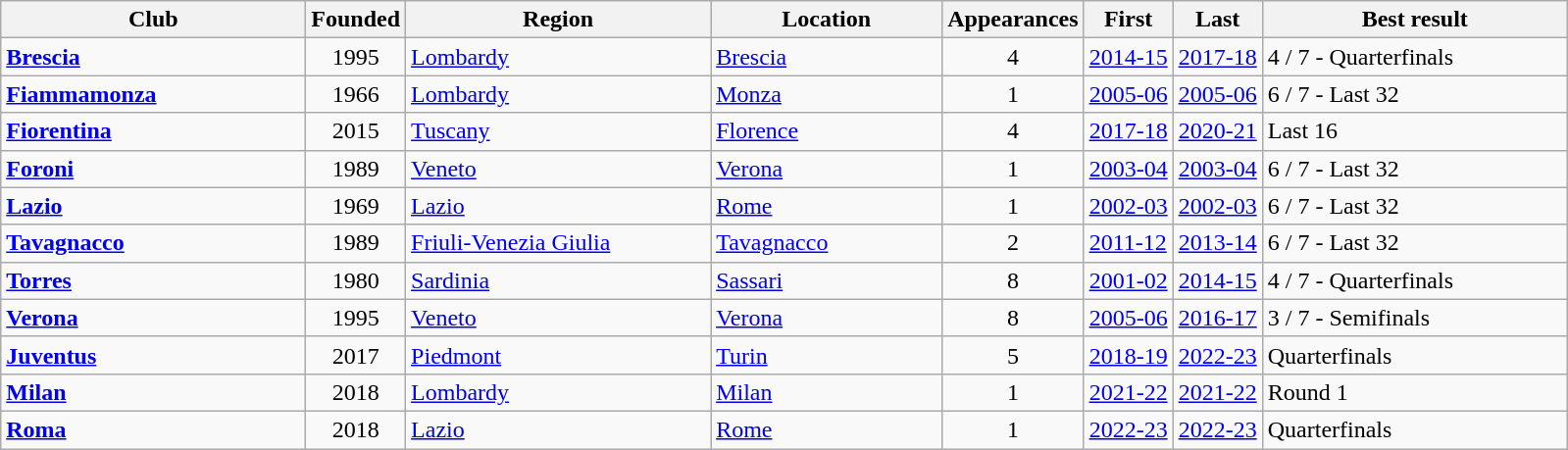<table class="wikitable sortable">
<tr>
<th width=200px>Club</th>
<th>Founded</th>
<th width=200px>Region</th>
<th width=150px>Location</th>
<th align=center>Appearances</th>
<th>First</th>
<th>Last</th>
<th width=200px>Best result</th>
</tr>
<tr>
<td><strong><a href='#'>Brescia</a></strong></td>
<td align=center>1995</td>
<td> <a href='#'>Lombardy</a></td>
<td><a href='#'>Brescia</a></td>
<td align=center>4</td>
<td><a href='#'>2014-15</a></td>
<td><a href='#'>2017-18</a></td>
<td>4 / 7 - Quarterfinals</td>
</tr>
<tr>
<td><strong><a href='#'>Fiammamonza</a></strong></td>
<td align=center>1966</td>
<td> <a href='#'>Lombardy</a></td>
<td><a href='#'>Monza</a></td>
<td align=center>1</td>
<td><a href='#'>2005-06</a></td>
<td><a href='#'>2005-06</a></td>
<td>6 / 7 - Last 32</td>
</tr>
<tr>
<td><strong><a href='#'>Fiorentina</a></strong></td>
<td align=center>2015</td>
<td> <a href='#'>Tuscany</a></td>
<td><a href='#'>Florence</a></td>
<td align=center>4</td>
<td><a href='#'>2017-18</a></td>
<td><a href='#'>2020-21</a></td>
<td>Last 16</td>
</tr>
<tr>
<td><strong><a href='#'>Foroni</a></strong></td>
<td align=center>1989</td>
<td> <a href='#'>Veneto</a></td>
<td><a href='#'>Verona</a></td>
<td align=center>1</td>
<td><a href='#'>2003-04</a></td>
<td><a href='#'>2003-04</a></td>
<td>6 / 7 - Last 32</td>
</tr>
<tr>
<td><strong><a href='#'>Lazio</a></strong></td>
<td align=center>1969</td>
<td> <a href='#'>Lazio</a></td>
<td><a href='#'>Rome</a></td>
<td align=center>1</td>
<td><a href='#'>2002-03</a></td>
<td><a href='#'>2002-03</a></td>
<td>6 / 7 - Last 32</td>
</tr>
<tr>
<td><strong><a href='#'>Tavagnacco</a></strong></td>
<td align=center>1989</td>
<td> <a href='#'>Friuli-Venezia Giulia</a></td>
<td><a href='#'>Tavagnacco</a></td>
<td align=center>2</td>
<td><a href='#'>2011-12</a></td>
<td><a href='#'>2013-14</a></td>
<td>6 / 7 - Last 32</td>
</tr>
<tr>
<td><strong><a href='#'>Torres</a></strong></td>
<td align=center>1980</td>
<td> <a href='#'>Sardinia</a></td>
<td><a href='#'>Sassari</a></td>
<td align=center>8</td>
<td><a href='#'>2001-02</a></td>
<td><a href='#'>2014-15</a></td>
<td>4 / 7 - Quarterfinals</td>
</tr>
<tr>
<td><strong><a href='#'>Verona</a></strong></td>
<td align=center>1995</td>
<td> <a href='#'>Veneto</a></td>
<td><a href='#'>Verona</a></td>
<td align=center>8</td>
<td><a href='#'>2005-06</a></td>
<td><a href='#'>2016-17</a></td>
<td>3 / 7 - Semifinals</td>
</tr>
<tr>
<td><strong><a href='#'>Juventus</a></strong></td>
<td align=center>2017</td>
<td> <a href='#'>Piedmont</a></td>
<td><a href='#'>Turin</a></td>
<td align=center>5</td>
<td><a href='#'>2018-19</a></td>
<td><a href='#'>2022-23</a></td>
<td>Quarterfinals</td>
</tr>
<tr>
<td><strong><a href='#'>Milan</a></strong></td>
<td align=center>2018</td>
<td> <a href='#'>Lombardy</a></td>
<td><a href='#'>Milan</a></td>
<td align=center>1</td>
<td><a href='#'>2021-22</a></td>
<td><a href='#'>2021-22</a></td>
<td>Round 1</td>
</tr>
<tr>
<td><strong><a href='#'>Roma</a></strong></td>
<td align=center>2018</td>
<td> <a href='#'>Lazio</a></td>
<td><a href='#'>Rome</a></td>
<td align=center>1</td>
<td><a href='#'>2022-23</a></td>
<td><a href='#'>2022-23</a></td>
<td>Quarterfinals</td>
</tr>
</table>
